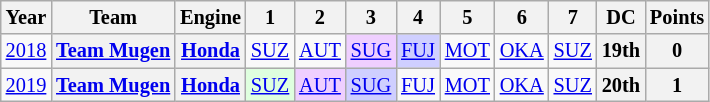<table class="wikitable" style="text-align:center; font-size:85%">
<tr>
<th>Year</th>
<th>Team</th>
<th>Engine</th>
<th>1</th>
<th>2</th>
<th>3</th>
<th>4</th>
<th>5</th>
<th>6</th>
<th>7</th>
<th>DC</th>
<th>Points</th>
</tr>
<tr>
<td><a href='#'>2018</a></td>
<th nowrap><a href='#'>Team Mugen</a></th>
<th><a href='#'>Honda</a></th>
<td style="background:#;"><a href='#'>SUZ</a></td>
<td style="background:#;"><a href='#'>AUT</a></td>
<td style="background:#EFCFFF;"><a href='#'>SUG</a><br></td>
<td style="background:#CFCFFF;"><a href='#'>FUJ</a><br></td>
<td style="background:#;"><a href='#'>MOT</a></td>
<td style="background:#;"><a href='#'>OKA</a></td>
<td style="background:#;"><a href='#'>SUZ</a></td>
<th>19th</th>
<th>0</th>
</tr>
<tr>
<td><a href='#'>2019</a></td>
<th nowrap><a href='#'>Team Mugen</a></th>
<th><a href='#'>Honda</a></th>
<td style="background:#DFFFDF;"><a href='#'>SUZ</a><br></td>
<td style="background:#EFCFFF;"><a href='#'>AUT</a><br></td>
<td style="background:#CFCFFF;"><a href='#'>SUG</a><br></td>
<td style="background:#;"><a href='#'>FUJ</a></td>
<td style="background:#;"><a href='#'>MOT</a></td>
<td style="background:#;"><a href='#'>OKA</a></td>
<td style="background:#;"><a href='#'>SUZ</a></td>
<th>20th</th>
<th>1</th>
</tr>
</table>
